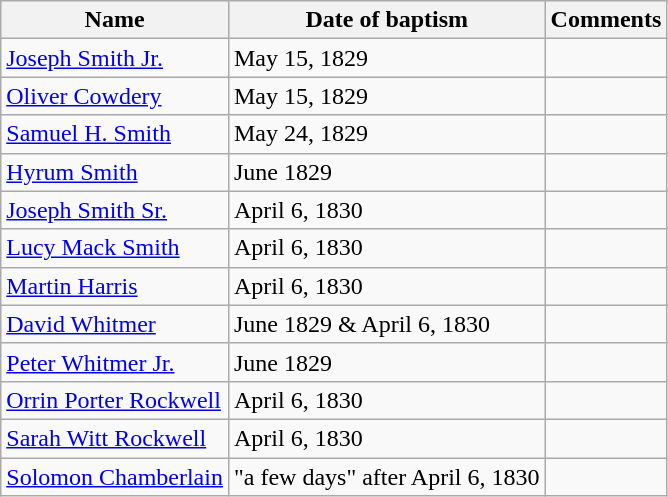<table class="wikitable">
<tr>
<th>Name</th>
<th>Date of baptism</th>
<th>Comments</th>
</tr>
<tr>
<td><a href='#'>Joseph Smith Jr.</a></td>
<td>May 15, 1829</td>
<td></td>
</tr>
<tr>
<td><a href='#'>Oliver Cowdery</a></td>
<td>May 15, 1829</td>
<td></td>
</tr>
<tr>
<td><a href='#'>Samuel H. Smith</a></td>
<td>May 24, 1829</td>
<td></td>
</tr>
<tr>
<td><a href='#'>Hyrum Smith</a></td>
<td>June 1829</td>
<td></td>
</tr>
<tr>
<td><a href='#'>Joseph Smith Sr.</a></td>
<td>April 6, 1830</td>
<td></td>
</tr>
<tr>
<td><a href='#'>Lucy Mack Smith</a></td>
<td>April 6, 1830</td>
<td></td>
</tr>
<tr>
<td><a href='#'>Martin Harris</a></td>
<td>April 6, 1830</td>
<td></td>
</tr>
<tr>
<td><a href='#'>David Whitmer</a></td>
<td>June 1829 & April 6, 1830</td>
<td></td>
</tr>
<tr>
<td><a href='#'>Peter Whitmer Jr.</a></td>
<td>June 1829</td>
<td></td>
</tr>
<tr>
<td><a href='#'>Orrin Porter Rockwell</a></td>
<td>April 6, 1830</td>
<td></td>
</tr>
<tr>
<td><a href='#'>Sarah Witt Rockwell</a></td>
<td>April 6, 1830</td>
<td></td>
</tr>
<tr>
<td><a href='#'>Solomon Chamberlain</a></td>
<td>"a few days" after April 6, 1830</td>
<td></td>
</tr>
</table>
